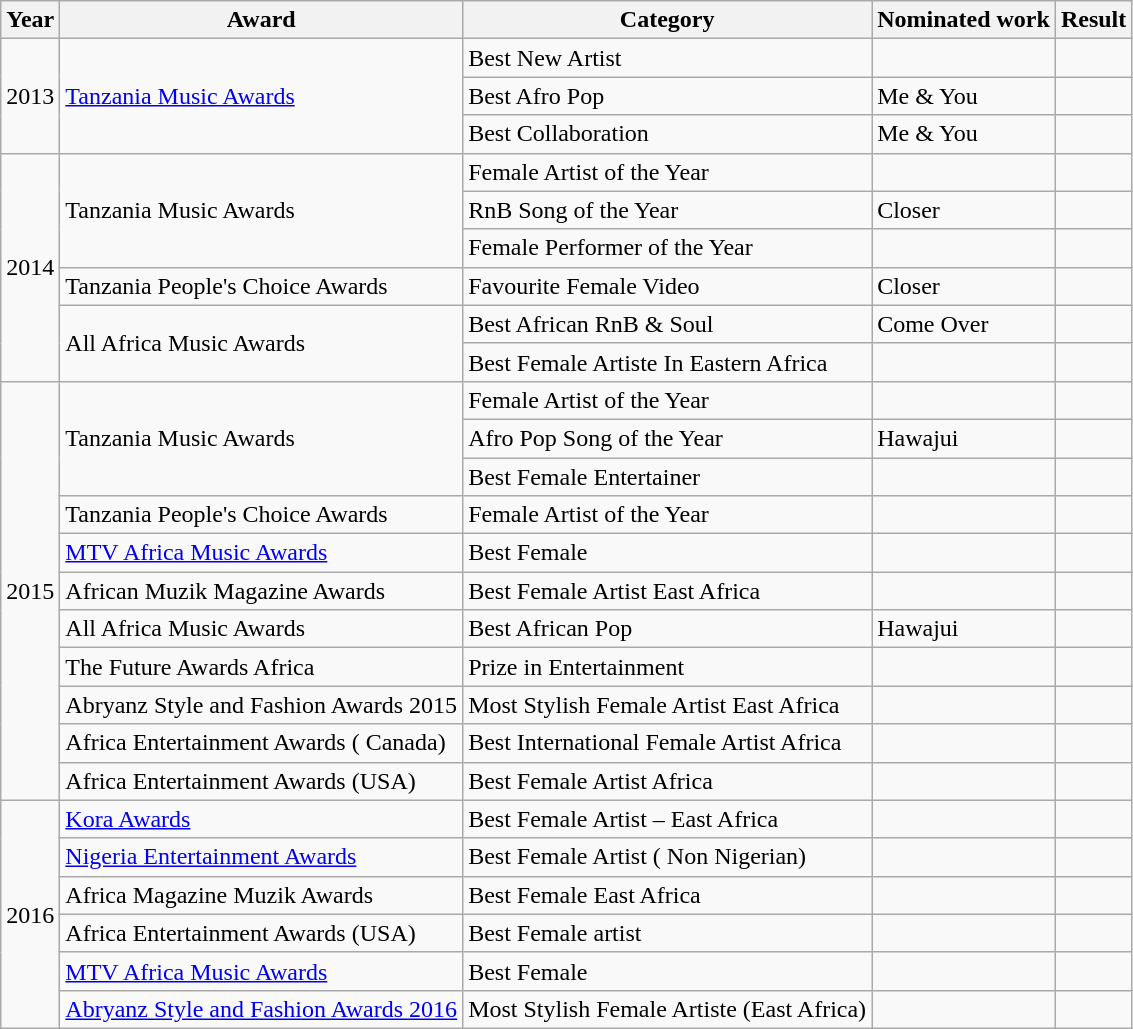<table class="wikitable">
<tr>
<th scope="col">Year</th>
<th scope="col">Award</th>
<th scope="col">Category</th>
<th scope="col">Nominated work</th>
<th scope="col">Result</th>
</tr>
<tr>
<td rowspan="3">2013</td>
<td rowspan="3"><a href='#'>Tanzania Music Awards</a></td>
<td>Best New Artist</td>
<td></td>
<td></td>
</tr>
<tr>
<td>Best Afro Pop</td>
<td>Me & You</td>
<td></td>
</tr>
<tr>
<td>Best Collaboration</td>
<td>Me & You</td>
<td></td>
</tr>
<tr>
<td rowspan="6">2014</td>
<td rowspan="3">Tanzania Music Awards</td>
<td>Female Artist of the Year</td>
<td></td>
<td></td>
</tr>
<tr>
<td>RnB Song of the Year</td>
<td>Closer</td>
<td></td>
</tr>
<tr>
<td>Female Performer of the Year</td>
<td></td>
<td></td>
</tr>
<tr>
<td>Tanzania People's Choice Awards</td>
<td>Favourite Female Video</td>
<td>Closer</td>
<td></td>
</tr>
<tr>
<td rowspan="2">All Africa Music Awards</td>
<td>Best African RnB & Soul</td>
<td>Come Over</td>
<td></td>
</tr>
<tr>
<td>Best Female Artiste In Eastern Africa</td>
<td></td>
<td></td>
</tr>
<tr>
<td rowspan="11">2015</td>
<td rowspan="3">Tanzania Music Awards</td>
<td>Female Artist of the Year</td>
<td></td>
<td></td>
</tr>
<tr>
<td>Afro Pop Song of the Year</td>
<td>Hawajui</td>
<td></td>
</tr>
<tr>
<td>Best Female Entertainer</td>
<td></td>
<td></td>
</tr>
<tr>
<td rowspan="1">Tanzania People's Choice Awards</td>
<td>Female Artist of the Year</td>
<td></td>
<td></td>
</tr>
<tr>
<td rowspan="1"><a href='#'>MTV Africa Music Awards</a></td>
<td>Best Female</td>
<td></td>
<td></td>
</tr>
<tr>
<td rowspan="1">African Muzik Magazine Awards</td>
<td>Best Female Artist East Africa</td>
<td></td>
<td></td>
</tr>
<tr>
<td rowspan="1">All Africa Music Awards</td>
<td>Best African Pop</td>
<td>Hawajui</td>
<td></td>
</tr>
<tr>
<td rowspan="1">The Future Awards Africa</td>
<td>Prize in Entertainment</td>
<td></td>
<td></td>
</tr>
<tr>
<td rowspan="1">Abryanz Style and Fashion Awards 2015</td>
<td>Most Stylish Female Artist East Africa</td>
<td></td>
<td></td>
</tr>
<tr>
<td>Africa Entertainment Awards ( Canada)</td>
<td>Best International Female Artist Africa</td>
<td></td>
<td></td>
</tr>
<tr>
<td>Africa Entertainment Awards (USA)</td>
<td>Best Female Artist Africa</td>
<td></td>
<td></td>
</tr>
<tr>
<td rowspan=6>2016</td>
<td><a href='#'>Kora Awards</a></td>
<td>Best Female Artist – East Africa</td>
<td></td>
<td></td>
</tr>
<tr>
<td><a href='#'>Nigeria Entertainment Awards</a></td>
<td>Best Female Artist ( Non Nigerian)</td>
<td></td>
<td></td>
</tr>
<tr>
<td>Africa Magazine Muzik Awards</td>
<td>Best Female East Africa</td>
<td></td>
<td></td>
</tr>
<tr>
<td>Africa Entertainment Awards (USA)</td>
<td>Best Female artist</td>
<td></td>
<td></td>
</tr>
<tr>
<td><a href='#'>MTV Africa Music Awards</a></td>
<td>Best Female</td>
<td></td>
<td></td>
</tr>
<tr>
<td><a href='#'>Abryanz Style and Fashion Awards 2016</a></td>
<td>Most Stylish Female Artiste (East Africa)</td>
<td></td>
<td></td>
</tr>
</table>
